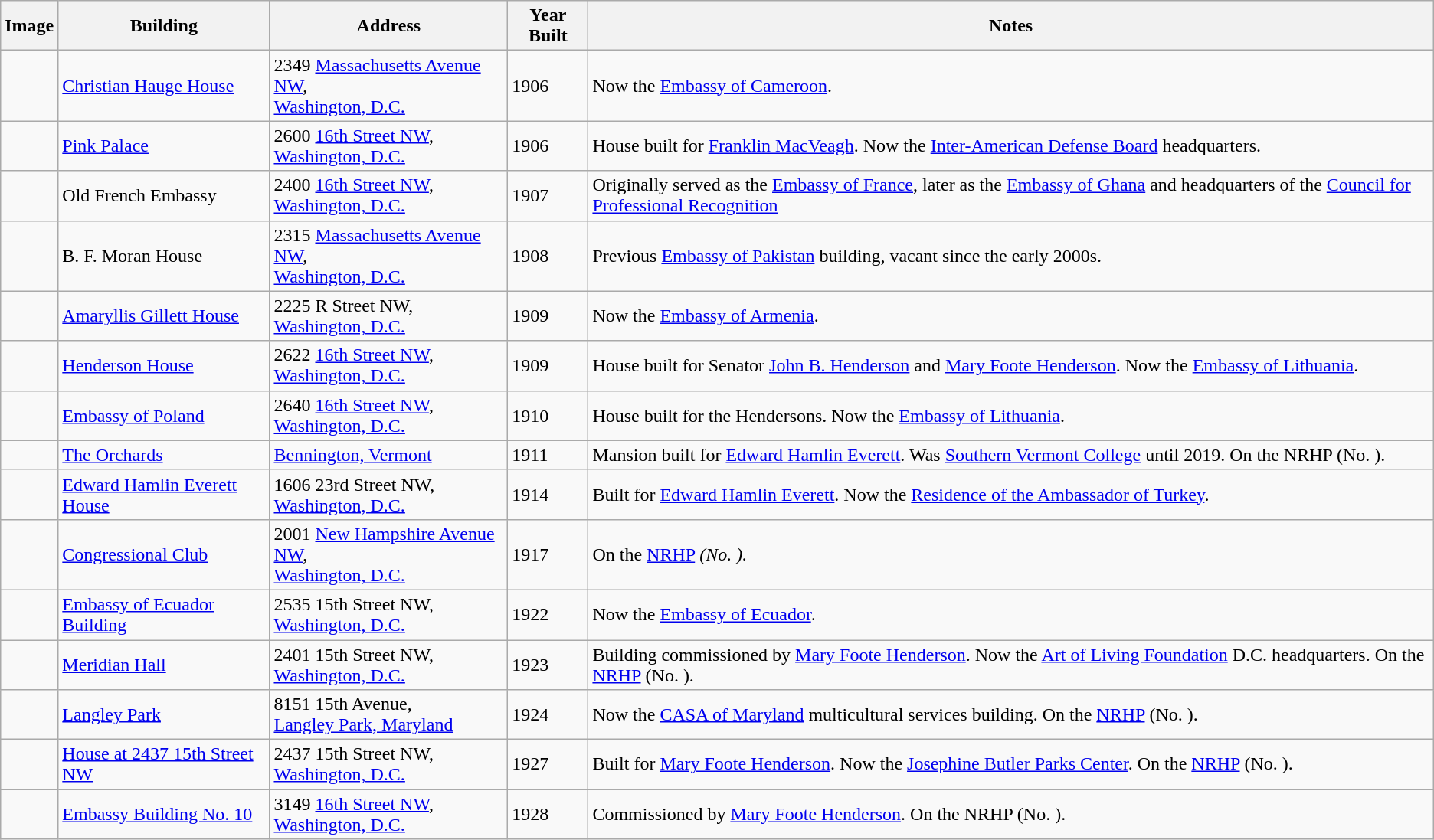<table class="wikitable">
<tr>
<th>Image</th>
<th>Building</th>
<th>Address</th>
<th>Year Built</th>
<th>Notes</th>
</tr>
<tr>
<td></td>
<td><a href='#'>Christian Hauge House</a></td>
<td>2349 <a href='#'>Massachusetts Avenue NW</a>,<br><a href='#'>Washington, D.C.</a></td>
<td>1906</td>
<td>Now the <a href='#'>Embassy of Cameroon</a>.</td>
</tr>
<tr>
<td></td>
<td><a href='#'>Pink Palace</a></td>
<td>2600 <a href='#'>16th Street NW</a>,<br><a href='#'>Washington, D.C.</a></td>
<td>1906</td>
<td>House built for <a href='#'>Franklin MacVeagh</a>. Now the <a href='#'>Inter-American Defense Board</a> headquarters.</td>
</tr>
<tr>
<td></td>
<td>Old French Embassy</td>
<td>2400 <a href='#'>16th Street NW</a>,<br><a href='#'>Washington, D.C.</a></td>
<td>1907</td>
<td>Originally served as the <a href='#'>Embassy of France</a>, later as the <a href='#'>Embassy of Ghana</a> and headquarters of the <a href='#'>Council for Professional Recognition</a></td>
</tr>
<tr>
<td></td>
<td>B. F. Moran House</td>
<td>2315 <a href='#'>Massachusetts Avenue NW</a>,<br><a href='#'>Washington, D.C.</a></td>
<td>1908</td>
<td>Previous <a href='#'>Embassy of Pakistan</a> building, vacant since the early 2000s.</td>
</tr>
<tr>
<td></td>
<td><a href='#'>Amaryllis Gillett House</a></td>
<td>2225 R Street NW,<br><a href='#'>Washington, D.C.</a></td>
<td>1909</td>
<td>Now the <a href='#'>Embassy of Armenia</a>.</td>
</tr>
<tr>
<td></td>
<td><a href='#'>Henderson House</a></td>
<td>2622 <a href='#'>16th Street NW</a>,<br><a href='#'>Washington, D.C.</a></td>
<td>1909</td>
<td>House built for Senator <a href='#'>John B. Henderson</a> and <a href='#'>Mary Foote Henderson</a>. Now the <a href='#'>Embassy of Lithuania</a>.</td>
</tr>
<tr>
<td></td>
<td><a href='#'>Embassy of Poland</a></td>
<td>2640 <a href='#'>16th Street NW</a>,<br><a href='#'>Washington, D.C.</a></td>
<td>1910</td>
<td>House built for the Hendersons. Now the <a href='#'>Embassy of Lithuania</a>.</td>
</tr>
<tr>
<td></td>
<td><a href='#'>The Orchards</a></td>
<td><a href='#'>Bennington, Vermont</a></td>
<td>1911</td>
<td>Mansion built for <a href='#'>Edward Hamlin Everett</a>. Was <a href='#'>Southern Vermont College</a> until 2019. On the NRHP (No. ).</td>
</tr>
<tr>
<td></td>
<td><a href='#'>Edward Hamlin Everett House</a></td>
<td>1606 23rd Street NW,<br><a href='#'>Washington, D.C.</a></td>
<td>1914</td>
<td>Built for <a href='#'>Edward Hamlin Everett</a>. Now the <a href='#'>Residence of the Ambassador of Turkey</a>.</td>
</tr>
<tr>
<td></td>
<td><a href='#'>Congressional Club</a></td>
<td>2001 <a href='#'>New Hampshire Avenue NW</a>,<br><a href='#'>Washington, D.C.</a></td>
<td>1917</td>
<td>On the <a href='#'>NRHP</a> <em>(No. ).</em></td>
</tr>
<tr>
<td></td>
<td><a href='#'>Embassy of Ecuador Building</a></td>
<td>2535 15th Street NW,<br><a href='#'>Washington, D.C.</a></td>
<td>1922</td>
<td>Now the <a href='#'>Embassy of Ecuador</a>.</td>
</tr>
<tr>
<td></td>
<td><a href='#'>Meridian Hall</a></td>
<td>2401 15th Street NW,<br><a href='#'>Washington, D.C.</a></td>
<td>1923</td>
<td>Building commissioned by <a href='#'>Mary Foote Henderson</a>. Now the <a href='#'>Art of Living Foundation</a> D.C. headquarters. On the <a href='#'>NRHP</a> (No. ).</td>
</tr>
<tr>
<td></td>
<td><a href='#'>Langley Park</a></td>
<td>8151 15th Avenue,<br><a href='#'>Langley Park, Maryland</a></td>
<td>1924</td>
<td>Now the <a href='#'>CASA of Maryland</a> multicultural services building. On the <a href='#'>NRHP</a> (No. ).</td>
</tr>
<tr>
<td></td>
<td><a href='#'>House at 2437 15th Street NW</a></td>
<td>2437 15th Street NW,<br><a href='#'>Washington, D.C.</a></td>
<td>1927</td>
<td>Built for <a href='#'>Mary Foote Henderson</a>. Now the <a href='#'>Josephine Butler Parks Center</a>. On the <a href='#'>NRHP</a> (No. ).</td>
</tr>
<tr>
<td></td>
<td><a href='#'>Embassy Building No. 10</a></td>
<td>3149 <a href='#'>16th Street NW</a>,<br><a href='#'>Washington, D.C.</a></td>
<td>1928</td>
<td>Commissioned by <a href='#'>Mary Foote Henderson</a>. On the NRHP (No. ).</td>
</tr>
</table>
